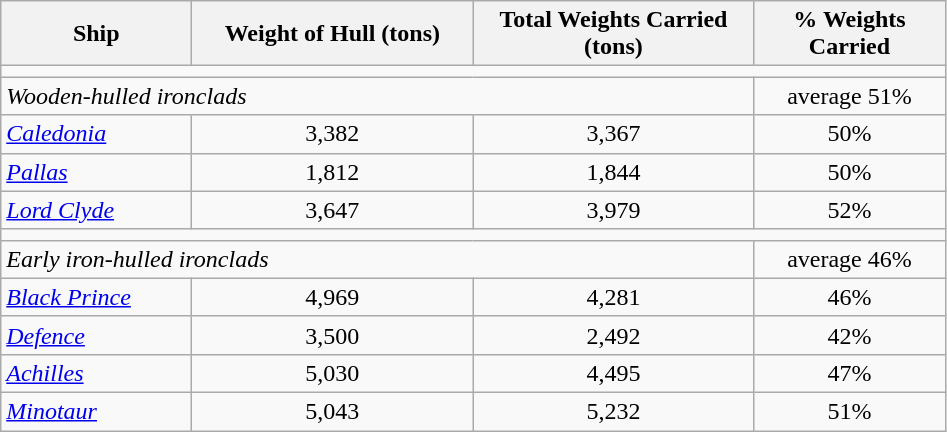<table class="wikitable">
<tr style="text-align:top;">
<th width="120">Ship</th>
<th width="180">Weight of Hull (tons)</th>
<th width="180">Total Weights Carried (tons)</th>
<th width="120">% Weights Carried</th>
</tr>
<tr>
<td colspan="4" weight = "1"></td>
</tr>
<tr>
<td colspan="3" style="text-align:left;"><em>Wooden-hulled ironclads</em></td>
<td style="text-align:center;">average 51%</td>
</tr>
<tr>
<td><a href='#'><em>Caledonia</em></a></td>
<td style="text-align:center;">3,382</td>
<td style="text-align:center;">3,367</td>
<td style="text-align:center;">50%</td>
</tr>
<tr>
<td><a href='#'><em>Pallas</em></a></td>
<td style="text-align:center;">1,812</td>
<td style="text-align:center;">1,844</td>
<td style="text-align:center;">50%</td>
</tr>
<tr>
<td><a href='#'><em>Lord Clyde</em></a></td>
<td style="text-align:center;">3,647</td>
<td style="text-align:center;">3,979</td>
<td style="text-align:center;">52%</td>
</tr>
<tr>
<td colspan="4" weight = "1"></td>
</tr>
<tr>
<td colspan="3" style="text-align:left;"><em>Early iron-hulled ironclads</em></td>
<td style="text-align:center;">average 46%</td>
</tr>
<tr>
<td><a href='#'><em>Black Prince</em></a></td>
<td style="text-align:center;">4,969</td>
<td style="text-align:center;">4,281</td>
<td style="text-align:center;">46%</td>
</tr>
<tr>
<td><a href='#'><em>Defence</em></a></td>
<td style="text-align:center;">3,500</td>
<td style="text-align:center;">2,492</td>
<td style="text-align:center;">42%</td>
</tr>
<tr>
<td><a href='#'><em>Achilles</em></a></td>
<td style="text-align:center;">5,030</td>
<td style="text-align:center;">4,495</td>
<td style="text-align:center;">47%</td>
</tr>
<tr>
<td><a href='#'><em>Minotaur</em></a></td>
<td style="text-align:center;">5,043</td>
<td style="text-align:center;">5,232</td>
<td style="text-align:center;">51%</td>
</tr>
</table>
